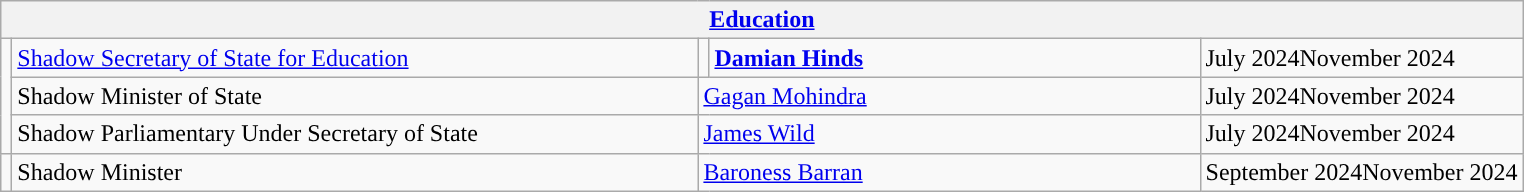<table class="wikitable">
<tr>
<th colspan="5"><a href='#'>Education</a></th>
</tr>
<tr>
<td rowspan="3" style="background: "></td>
<td style="width: 450px;"><a href='#'>Shadow Secretary of State for Education</a></td>
<td style="background: "></td>
<td style="width: 320px;"><strong><a href='#'>Damian Hinds</a></strong></td>
<td>July 2024November 2024</td>
</tr>
<tr>
<td>Shadow Minister of State</td>
<td colspan="2"><a href='#'>Gagan Mohindra</a></td>
<td>July 2024November 2024</td>
</tr>
<tr>
<td>Shadow Parliamentary Under Secretary of State</td>
<td colspan="2"><a href='#'>James Wild</a></td>
<td>July 2024November 2024</td>
</tr>
<tr>
<td style="background: "></td>
<td>Shadow Minister</td>
<td colspan="2"><a href='#'>Baroness Barran</a></td>
<td>September 2024November 2024</td>
</tr>
</table>
